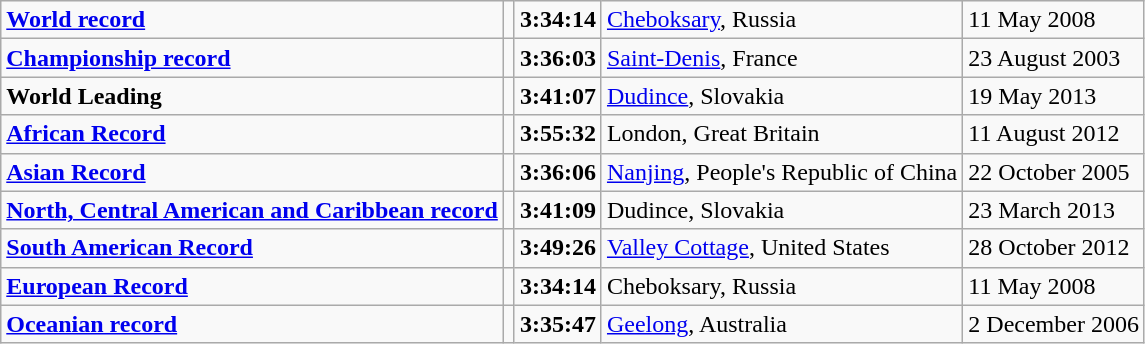<table class="wikitable">
<tr>
<td><strong><a href='#'>World record</a></strong></td>
<td></td>
<td><strong>3:34:14</strong></td>
<td><a href='#'>Cheboksary</a>, Russia</td>
<td>11 May 2008</td>
</tr>
<tr>
<td><strong><a href='#'>Championship record</a></strong></td>
<td></td>
<td><strong>3:36:03</strong></td>
<td><a href='#'>Saint-Denis</a>, France</td>
<td>23 August 2003</td>
</tr>
<tr>
<td><strong>World Leading</strong></td>
<td></td>
<td><strong>3:41:07</strong></td>
<td><a href='#'>Dudince</a>, Slovakia</td>
<td>19 May 2013</td>
</tr>
<tr>
<td><strong><a href='#'>African Record</a></strong></td>
<td></td>
<td><strong>3:55:32</strong></td>
<td>London, Great Britain</td>
<td>11 August 2012</td>
</tr>
<tr>
<td><strong><a href='#'>Asian Record</a></strong></td>
<td></td>
<td><strong>3:36:06</strong></td>
<td><a href='#'>Nanjing</a>, People's Republic of China</td>
<td>22 October 2005</td>
</tr>
<tr>
<td><strong><a href='#'>North, Central American and Caribbean record</a></strong></td>
<td></td>
<td><strong>3:41:09</strong></td>
<td>Dudince, Slovakia</td>
<td>23 March 2013</td>
</tr>
<tr>
<td><strong><a href='#'>South American Record</a></strong></td>
<td></td>
<td><strong>3:49:26</strong></td>
<td><a href='#'>Valley Cottage</a>, United States</td>
<td>28 October 2012</td>
</tr>
<tr>
<td><strong><a href='#'>European Record</a></strong></td>
<td></td>
<td><strong>3:34:14</strong></td>
<td>Cheboksary, Russia</td>
<td>11 May 2008</td>
</tr>
<tr>
<td><strong><a href='#'>Oceanian record</a></strong></td>
<td></td>
<td><strong>3:35:47</strong></td>
<td><a href='#'>Geelong</a>, Australia</td>
<td>2 December 2006</td>
</tr>
</table>
